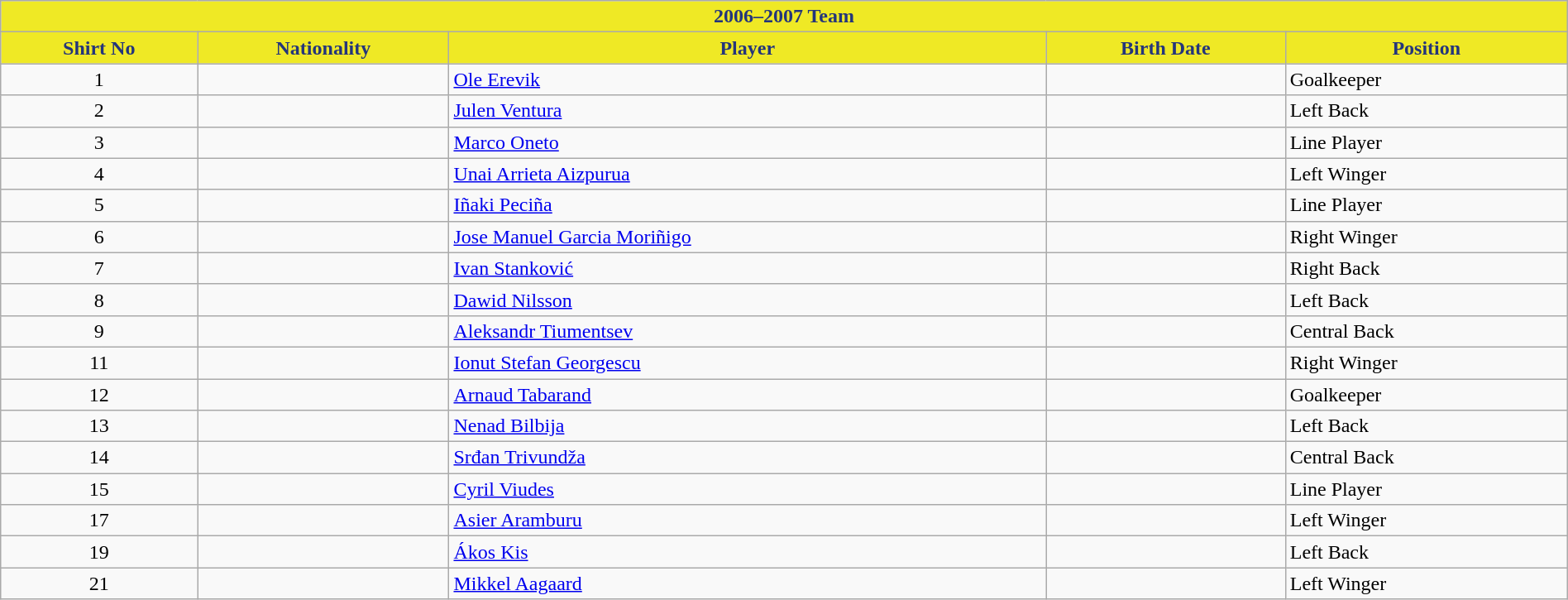<table class="wikitable collapsible collapsed" style="width:100%;">
<tr>
<th colspan=5 style="background-color:#EFE925;color:#24357B;text-align:center;"> <strong>2006–2007 Team</strong></th>
</tr>
<tr>
<th style="color:#24357B; background:#EFE925">Shirt No</th>
<th style="color:#24357B; background:#EFE925">Nationality</th>
<th style="color:#24357B; background:#EFE925">Player</th>
<th style="color:#24357B; background:#EFE925">Birth Date</th>
<th style="color:#24357B; background:#EFE925">Position</th>
</tr>
<tr>
<td align=center>1</td>
<td></td>
<td><a href='#'>Ole Erevik</a></td>
<td></td>
<td>Goalkeeper</td>
</tr>
<tr>
<td align=center>2</td>
<td></td>
<td><a href='#'>Julen Ventura</a></td>
<td></td>
<td>Left Back</td>
</tr>
<tr>
<td align=center>3</td>
<td></td>
<td><a href='#'>Marco Oneto</a></td>
<td></td>
<td>Line Player</td>
</tr>
<tr>
<td align=center>4</td>
<td></td>
<td><a href='#'>Unai Arrieta Aizpurua</a></td>
<td></td>
<td>Left Winger</td>
</tr>
<tr>
<td align=center>5</td>
<td></td>
<td><a href='#'>Iñaki Peciña</a></td>
<td></td>
<td>Line Player</td>
</tr>
<tr>
<td align=center>6</td>
<td></td>
<td><a href='#'>Jose Manuel Garcia Moriñigo</a></td>
<td></td>
<td>Right Winger</td>
</tr>
<tr>
<td align=center>7</td>
<td></td>
<td><a href='#'>Ivan Stanković</a></td>
<td></td>
<td>Right Back</td>
</tr>
<tr>
<td align=center>8</td>
<td></td>
<td><a href='#'>Dawid Nilsson</a></td>
<td></td>
<td>Left Back</td>
</tr>
<tr>
<td align=center>9</td>
<td></td>
<td><a href='#'>Aleksandr Tiumentsev</a></td>
<td></td>
<td>Central Back</td>
</tr>
<tr>
<td align=center>11</td>
<td></td>
<td><a href='#'>Ionut Stefan Georgescu</a></td>
<td></td>
<td>Right Winger</td>
</tr>
<tr>
<td align=center>12</td>
<td></td>
<td><a href='#'>Arnaud Tabarand</a></td>
<td></td>
<td>Goalkeeper</td>
</tr>
<tr>
<td align=center>13</td>
<td></td>
<td><a href='#'>Nenad Bilbija</a></td>
<td></td>
<td>Left Back</td>
</tr>
<tr>
<td align=center>14</td>
<td></td>
<td><a href='#'>Srđan Trivundža</a></td>
<td></td>
<td>Central Back</td>
</tr>
<tr>
<td align=center>15</td>
<td></td>
<td><a href='#'>Cyril Viudes</a></td>
<td></td>
<td>Line Player</td>
</tr>
<tr>
<td align=center>17</td>
<td></td>
<td><a href='#'>Asier Aramburu</a></td>
<td></td>
<td>Left Winger</td>
</tr>
<tr>
<td align=center>19</td>
<td></td>
<td><a href='#'>Ákos Kis</a></td>
<td></td>
<td>Left Back</td>
</tr>
<tr>
<td align=center>21</td>
<td></td>
<td><a href='#'>Mikkel Aagaard</a></td>
<td></td>
<td>Left Winger</td>
</tr>
</table>
